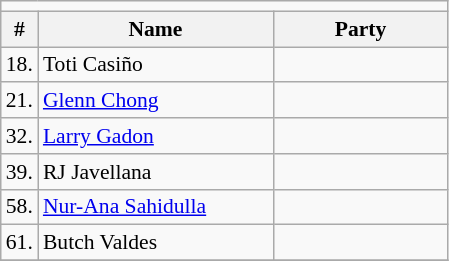<table class=wikitable style="font-size:90%">
<tr>
<td colspan=4 bgcolor=></td>
</tr>
<tr>
<th>#</th>
<th width=150px>Name</th>
<th colspan=2 width=110px>Party</th>
</tr>
<tr>
<td>18.</td>
<td>Toti Casiño</td>
<td></td>
</tr>
<tr>
<td>21.</td>
<td><a href='#'>Glenn Chong</a></td>
<td></td>
</tr>
<tr>
<td>32.</td>
<td><a href='#'>Larry Gadon</a></td>
<td></td>
</tr>
<tr>
<td>39.</td>
<td>RJ Javellana</td>
<td></td>
</tr>
<tr>
<td>58.</td>
<td><a href='#'>Nur-Ana Sahidulla</a></td>
<td></td>
</tr>
<tr>
<td>61.</td>
<td>Butch Valdes</td>
<td></td>
</tr>
<tr>
</tr>
</table>
